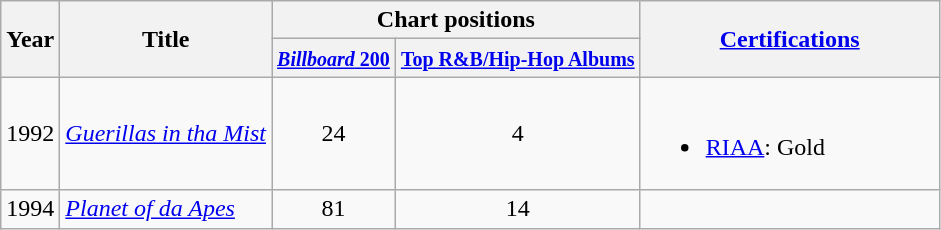<table class="wikitable">
<tr>
<th rowspan="2">Year</th>
<th rowspan="2">Title</th>
<th colspan="2">Chart positions</th>
<th scope="col" rowspan="2" style="width:12em;"><a href='#'>Certifications</a></th>
</tr>
<tr>
<th><small><a href='#'><em>Billboard</em> 200</a></small></th>
<th><small><a href='#'>Top R&B/Hip-Hop Albums</a></small></th>
</tr>
<tr>
<td>1992</td>
<td><em><a href='#'>Guerillas in tha Mist</a> </em></td>
<td style="text-align:center;">24</td>
<td style="text-align:center;">4</td>
<td><br><ul><li><a href='#'>RIAA</a>: Gold</li></ul></td>
</tr>
<tr>
<td>1994</td>
<td><em><a href='#'>Planet of da Apes</a></em></td>
<td style="text-align:center;">81</td>
<td style="text-align:center;">14</td>
<td></td>
</tr>
</table>
